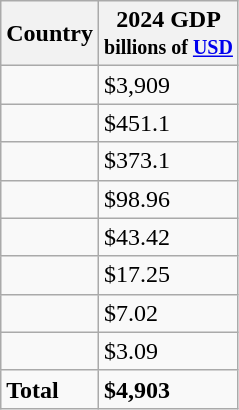<table class="sortable wikitable sticky-header static-row-numbers col1left" >
<tr>
<th>Country</th>
<th>2024 GDP<br><small>billions of <a href='#'>USD</a></small></th>
</tr>
<tr>
<td></td>
<td>$3,909</td>
</tr>
<tr>
<td></td>
<td>$451.1</td>
</tr>
<tr>
<td></td>
<td>$373.1</td>
</tr>
<tr>
<td></td>
<td>$98.96</td>
</tr>
<tr>
<td></td>
<td>$43.42</td>
</tr>
<tr>
<td></td>
<td>$17.25</td>
</tr>
<tr>
<td></td>
<td>$7.02</td>
</tr>
<tr>
<td></td>
<td>$3.09</td>
</tr>
<tr class="static-row-numbers-norank">
<td><strong> Total </strong></td>
<td><strong>$4,903</strong></td>
</tr>
</table>
